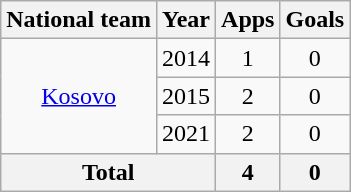<table class="wikitable" style="text-align:center">
<tr>
<th>National team</th>
<th>Year</th>
<th>Apps</th>
<th>Goals</th>
</tr>
<tr>
<td rowspan="3"><a href='#'>Kosovo</a></td>
<td>2014</td>
<td>1</td>
<td>0</td>
</tr>
<tr>
<td>2015</td>
<td>2</td>
<td>0</td>
</tr>
<tr>
<td>2021</td>
<td>2</td>
<td>0</td>
</tr>
<tr>
<th colspan="2">Total</th>
<th>4</th>
<th>0</th>
</tr>
</table>
